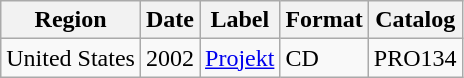<table class="wikitable">
<tr>
<th>Region</th>
<th>Date</th>
<th>Label</th>
<th>Format</th>
<th>Catalog</th>
</tr>
<tr>
<td>United States</td>
<td>2002</td>
<td><a href='#'>Projekt</a></td>
<td>CD</td>
<td>PRO134</td>
</tr>
</table>
